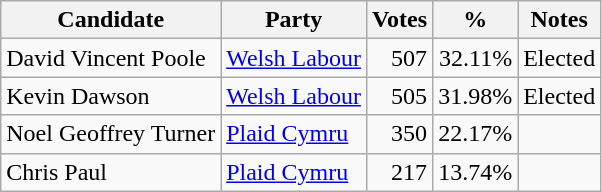<table class=wikitable style=text-align:right>
<tr>
<th>Candidate</th>
<th>Party</th>
<th>Votes</th>
<th>%</th>
<th>Notes</th>
</tr>
<tr>
<td align=left>David Vincent Poole</td>
<td align=left><a href='#'>Welsh Labour</a></td>
<td>507</td>
<td>32.11%</td>
<td align=left>Elected</td>
</tr>
<tr>
<td align=left>Kevin Dawson</td>
<td align=left><a href='#'>Welsh Labour</a></td>
<td>505</td>
<td>31.98%</td>
<td align=left>Elected</td>
</tr>
<tr>
<td align=left>Noel Geoffrey Turner</td>
<td align=left><a href='#'>Plaid Cymru</a></td>
<td>350</td>
<td>22.17%</td>
<td></td>
</tr>
<tr>
<td align=left>Chris Paul</td>
<td align=left><a href='#'>Plaid Cymru</a></td>
<td>217</td>
<td>13.74%</td>
<td></td>
</tr>
</table>
